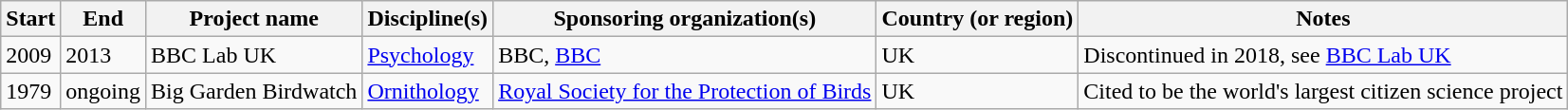<table class="wikitable sortable">
<tr>
<th>Start</th>
<th>End</th>
<th>Project name</th>
<th>Discipline(s)</th>
<th>Sponsoring organization(s)</th>
<th>Country (or region)</th>
<th>Notes</th>
</tr>
<tr>
<td>2009</td>
<td>2013</td>
<td>BBC Lab UK</td>
<td><a href='#'>Psychology</a></td>
<td>BBC, <a href='#'>BBC</a></td>
<td>UK</td>
<td>Discontinued in 2018, see <a href='#'>BBC Lab UK</a></td>
</tr>
<tr>
<td>1979</td>
<td>ongoing</td>
<td>Big Garden Birdwatch</td>
<td><a href='#'>Ornithology</a></td>
<td><a href='#'>Royal Society for the Protection of Birds</a></td>
<td>UK</td>
<td>Cited to be the world's largest citizen science project</td>
</tr>
</table>
